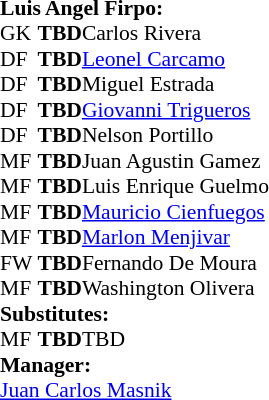<table style="font-size: 90%" cellspacing="0" cellpadding="0">
<tr>
<td colspan="4"><strong>Luis Angel Firpo:</strong></td>
</tr>
<tr>
<th width="25"></th>
<th width="25"></th>
</tr>
<tr>
<td>GK</td>
<td><strong>TBD</strong></td>
<td> Carlos Rivera</td>
</tr>
<tr>
<td>DF</td>
<td><strong>TBD</strong></td>
<td> <a href='#'>Leonel Carcamo</a></td>
</tr>
<tr>
<td>DF</td>
<td><strong>TBD</strong></td>
<td> Miguel Estrada</td>
</tr>
<tr>
<td>DF</td>
<td><strong>TBD</strong></td>
<td> <a href='#'>Giovanni Trigueros</a></td>
</tr>
<tr>
<td>DF</td>
<td><strong>TBD</strong></td>
<td> Nelson Portillo</td>
</tr>
<tr>
<td>MF</td>
<td><strong>TBD</strong></td>
<td> Juan Agustin Gamez</td>
</tr>
<tr>
<td>MF</td>
<td><strong>TBD</strong></td>
<td> Luis Enrique Guelmo</td>
</tr>
<tr>
<td>MF</td>
<td><strong>TBD</strong></td>
<td> <a href='#'>Mauricio Cienfuegos</a></td>
</tr>
<tr>
<td>MF</td>
<td><strong>TBD</strong></td>
<td> <a href='#'>Marlon Menjivar</a></td>
</tr>
<tr>
<td>FW</td>
<td><strong>TBD</strong></td>
<td> Fernando De Moura</td>
</tr>
<tr>
<td>MF</td>
<td><strong>TBD</strong></td>
<td> Washington Olivera</td>
</tr>
<tr>
<td colspan=3><strong>Substitutes:</strong></td>
</tr>
<tr>
<td>MF</td>
<td><strong>TBD</strong></td>
<td> TBD</td>
</tr>
<tr>
<td colspan=3><strong>Manager:</strong></td>
</tr>
<tr>
<td colspan=4> <a href='#'>Juan Carlos Masnik</a></td>
</tr>
</table>
